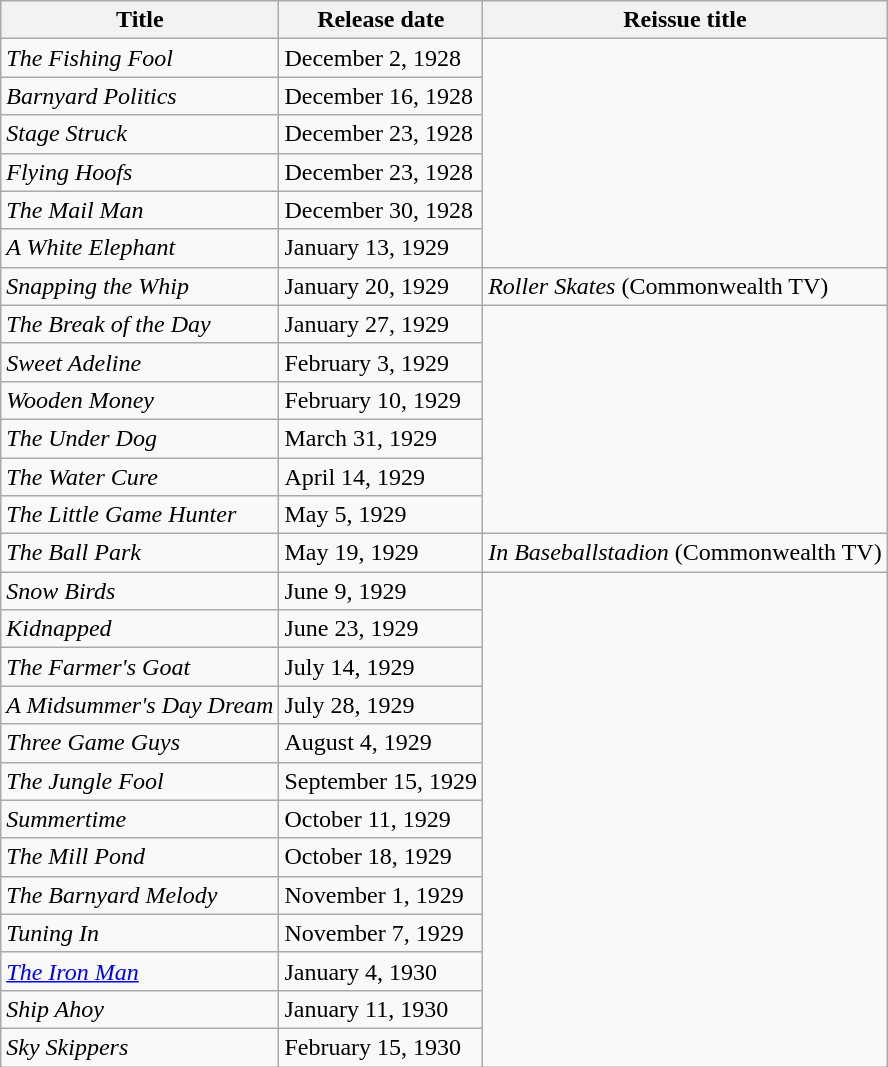<table class="wikitable">
<tr>
<th>Title</th>
<th>Release date</th>
<th>Reissue title</th>
</tr>
<tr>
<td><em>The Fishing Fool</em></td>
<td>December 2, 1928</td>
</tr>
<tr>
<td><em>Barnyard Politics</em></td>
<td>December 16, 1928</td>
</tr>
<tr>
<td><em>Stage Struck</em></td>
<td>December 23, 1928</td>
</tr>
<tr>
<td><em>Flying Hoofs</em></td>
<td>December 23, 1928</td>
</tr>
<tr>
<td><em>The Mail Man</em></td>
<td>December 30, 1928</td>
</tr>
<tr>
<td><em>A White Elephant</em></td>
<td>January 13, 1929</td>
</tr>
<tr>
<td><em>Snapping the Whip</em></td>
<td>January 20, 1929</td>
<td><em>Roller Skates</em> (Commonwealth TV)</td>
</tr>
<tr>
<td><em>The Break of the Day</em></td>
<td>January 27, 1929</td>
</tr>
<tr>
<td><em>Sweet Adeline</em></td>
<td>February 3, 1929</td>
</tr>
<tr>
<td><em>Wooden Money</em></td>
<td>February 10, 1929</td>
</tr>
<tr>
<td><em>The Under Dog</em></td>
<td>March 31, 1929</td>
</tr>
<tr>
<td><em>The Water Cure</em></td>
<td>April 14, 1929</td>
</tr>
<tr>
<td><em>The Little Game Hunter</em></td>
<td>May 5, 1929</td>
</tr>
<tr>
<td><em>The Ball Park</em></td>
<td>May 19, 1929</td>
<td><em>In Baseballstadion</em> (Commonwealth TV)</td>
</tr>
<tr>
<td><em>Snow Birds</em></td>
<td>June 9, 1929</td>
</tr>
<tr>
<td><em>Kidnapped</em></td>
<td>June 23, 1929</td>
</tr>
<tr>
<td><em>The Farmer's Goat</em></td>
<td>July 14, 1929</td>
</tr>
<tr>
<td><em>A Midsummer's Day Dream</em></td>
<td>July 28, 1929</td>
</tr>
<tr>
<td><em>Three Game Guys</em></td>
<td>August 4, 1929</td>
</tr>
<tr>
<td><em>The Jungle Fool</em></td>
<td>September 15, 1929</td>
</tr>
<tr>
<td><em>Summertime</em></td>
<td>October 11, 1929</td>
</tr>
<tr>
<td><em>The Mill Pond</em></td>
<td>October 18, 1929</td>
</tr>
<tr>
<td><em>The Barnyard Melody</em></td>
<td>November 1, 1929</td>
</tr>
<tr>
<td><em>Tuning In</em></td>
<td>November 7, 1929</td>
</tr>
<tr>
<td><em><a href='#'>The Iron Man</a></em></td>
<td>January 4, 1930</td>
</tr>
<tr>
<td><em>Ship Ahoy</em></td>
<td>January 11, 1930</td>
</tr>
<tr>
<td><em>Sky Skippers</em></td>
<td>February 15, 1930</td>
</tr>
</table>
